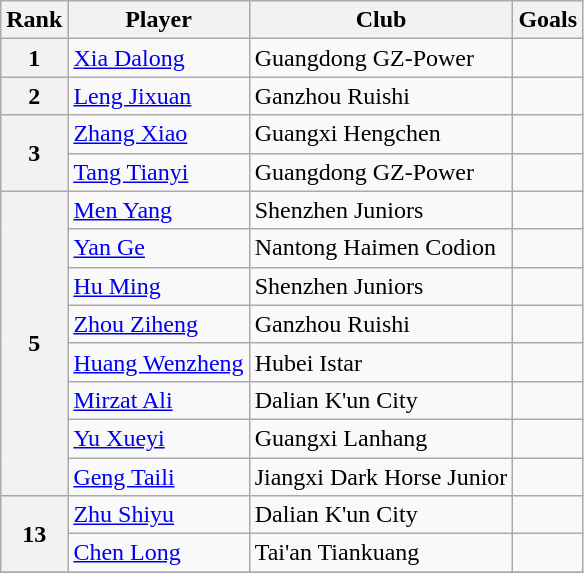<table class="wikitable">
<tr>
<th>Rank</th>
<th>Player</th>
<th>Club</th>
<th>Goals</th>
</tr>
<tr>
<th rowspan=1>1</th>
<td> <a href='#'>Xia Dalong</a></td>
<td>Guangdong GZ-Power</td>
<td></td>
</tr>
<tr>
<th rowspan=1>2</th>
<td> <a href='#'>Leng Jixuan</a></td>
<td>Ganzhou Ruishi</td>
<td></td>
</tr>
<tr>
<th rowspan=2>3</th>
<td> <a href='#'>Zhang Xiao</a></td>
<td>Guangxi Hengchen</td>
<td></td>
</tr>
<tr>
<td> <a href='#'>Tang Tianyi</a></td>
<td>Guangdong GZ-Power</td>
<td></td>
</tr>
<tr>
<th rowspan=8>5</th>
<td> <a href='#'>Men Yang</a></td>
<td>Shenzhen Juniors</td>
<td></td>
</tr>
<tr>
<td> <a href='#'>Yan Ge</a></td>
<td>Nantong Haimen Codion</td>
<td></td>
</tr>
<tr>
<td> <a href='#'>Hu Ming</a></td>
<td>Shenzhen Juniors</td>
<td></td>
</tr>
<tr>
<td> <a href='#'>Zhou Ziheng</a></td>
<td>Ganzhou Ruishi</td>
<td></td>
</tr>
<tr>
<td> <a href='#'>Huang Wenzheng</a></td>
<td>Hubei Istar</td>
<td></td>
</tr>
<tr>
<td> <a href='#'>Mirzat Ali</a></td>
<td>Dalian K'un City</td>
<td></td>
</tr>
<tr>
<td> <a href='#'>Yu Xueyi</a></td>
<td>Guangxi Lanhang</td>
<td></td>
</tr>
<tr>
<td> <a href='#'>Geng Taili</a></td>
<td>Jiangxi Dark Horse Junior</td>
<td></td>
</tr>
<tr>
<th rowspan=2>13</th>
<td> <a href='#'>Zhu Shiyu</a></td>
<td>Dalian K'un City</td>
<td></td>
</tr>
<tr>
<td> <a href='#'>Chen Long</a></td>
<td>Tai'an Tiankuang</td>
<td></td>
</tr>
<tr>
</tr>
</table>
